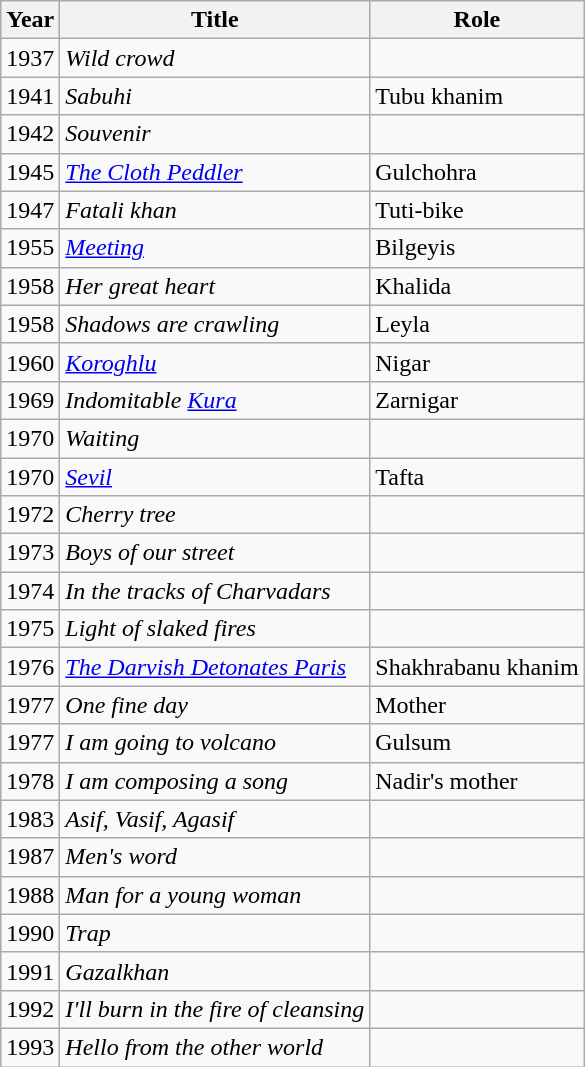<table class="wikitable sortable">
<tr>
<th>Year</th>
<th>Title</th>
<th>Role</th>
</tr>
<tr>
<td>1937</td>
<td><em>Wild crowd</em></td>
<td></td>
</tr>
<tr>
<td>1941</td>
<td><em>Sabuhi</em></td>
<td>Tubu khanim</td>
</tr>
<tr>
<td>1942</td>
<td><em>Souvenir</em></td>
<td></td>
</tr>
<tr>
<td>1945</td>
<td><em><a href='#'>The Cloth Peddler</a></em></td>
<td>Gulchohra</td>
</tr>
<tr>
<td>1947</td>
<td><em>Fatali khan</em></td>
<td>Tuti-bike</td>
</tr>
<tr>
<td>1955</td>
<td><em><a href='#'>Meeting</a></em></td>
<td>Bilgeyis</td>
</tr>
<tr>
<td>1958</td>
<td><em>Her great heart</em></td>
<td>Khalida</td>
</tr>
<tr>
<td>1958</td>
<td><em>Shadows are crawling</em></td>
<td>Leyla</td>
</tr>
<tr>
<td>1960</td>
<td><em><a href='#'>Koroghlu</a></em></td>
<td>Nigar</td>
</tr>
<tr>
<td>1969</td>
<td><em>Indomitable <a href='#'>Kura</a></em></td>
<td>Zarnigar</td>
</tr>
<tr>
<td>1970</td>
<td><em>Waiting</em></td>
<td></td>
</tr>
<tr>
<td>1970</td>
<td><em><a href='#'>Sevil</a></em></td>
<td>Tafta</td>
</tr>
<tr>
<td>1972</td>
<td><em>Cherry tree </em></td>
<td></td>
</tr>
<tr>
<td>1973</td>
<td><em>Boys of our street</em></td>
<td></td>
</tr>
<tr>
<td>1974</td>
<td><em>In the tracks of Charvadars</em></td>
<td></td>
</tr>
<tr>
<td>1975</td>
<td><em>Light of slaked  fires</em></td>
<td></td>
</tr>
<tr>
<td>1976</td>
<td><em><a href='#'>The Darvish Detonates Paris</a></em></td>
<td>Shakhrabanu khanim</td>
</tr>
<tr>
<td>1977</td>
<td><em>One fine day</em></td>
<td>Mother</td>
</tr>
<tr>
<td>1977</td>
<td><em>I am going to volcano</em></td>
<td>Gulsum</td>
</tr>
<tr>
<td>1978</td>
<td><em>I am composing a song</em></td>
<td>Nadir's mother</td>
</tr>
<tr>
<td>1983</td>
<td><em>Asif, Vasif, Agasif</em></td>
<td></td>
</tr>
<tr>
<td>1987</td>
<td><em>Men's word</em></td>
<td></td>
</tr>
<tr>
<td>1988</td>
<td><em>Man for a young woman</em></td>
<td></td>
</tr>
<tr>
<td>1990</td>
<td><em>Trap</em></td>
<td></td>
</tr>
<tr>
<td>1991</td>
<td><em>Gazalkhan</em></td>
<td></td>
</tr>
<tr>
<td>1992</td>
<td><em>I'll burn in the fire of cleansing</em></td>
<td></td>
</tr>
<tr>
<td>1993</td>
<td><em>Hello from the other world</em></td>
<td></td>
</tr>
</table>
